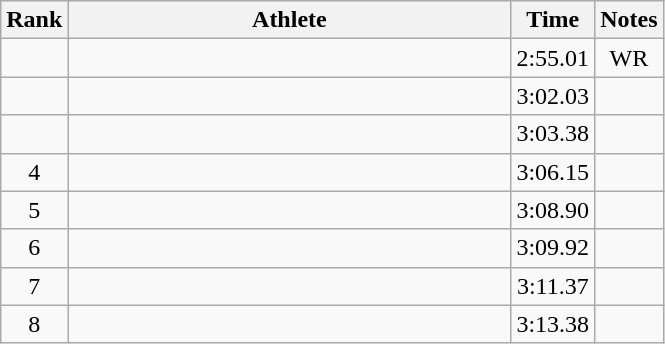<table class="wikitable" style="text-align:center">
<tr>
<th>Rank</th>
<th Style="width:18em">Athlete</th>
<th>Time</th>
<th>Notes</th>
</tr>
<tr>
<td></td>
<td style="text-align:left"></td>
<td>2:55.01</td>
<td>WR</td>
</tr>
<tr>
<td></td>
<td style="text-align:left"></td>
<td>3:02.03</td>
<td></td>
</tr>
<tr>
<td></td>
<td style="text-align:left"></td>
<td>3:03.38</td>
<td></td>
</tr>
<tr>
<td>4</td>
<td style="text-align:left"></td>
<td>3:06.15</td>
<td></td>
</tr>
<tr>
<td>5</td>
<td style="text-align:left"></td>
<td>3:08.90</td>
<td></td>
</tr>
<tr>
<td>6</td>
<td style="text-align:left"></td>
<td>3:09.92</td>
<td></td>
</tr>
<tr>
<td>7</td>
<td style="text-align:left"></td>
<td>3:11.37</td>
<td></td>
</tr>
<tr>
<td>8</td>
<td style="text-align:left"></td>
<td>3:13.38</td>
<td></td>
</tr>
</table>
